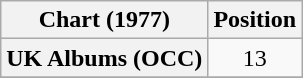<table class="wikitable plainrowheaders" style="text-align:center;">
<tr>
<th scope="col">Chart (1977)</th>
<th scope="col">Position</th>
</tr>
<tr>
<th scope="row">UK Albums (OCC)</th>
<td>13</td>
</tr>
<tr>
</tr>
</table>
